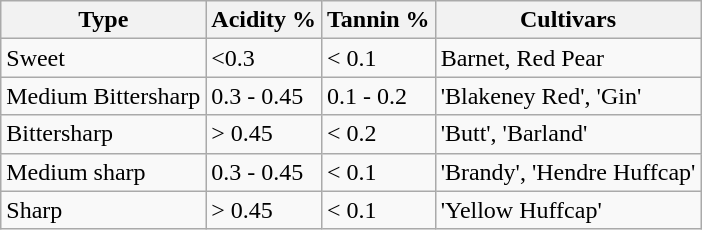<table class="wikitable">
<tr>
<th>Type</th>
<th>Acidity %</th>
<th>Tannin %</th>
<th>Cultivars</th>
</tr>
<tr>
<td>Sweet</td>
<td><0.3</td>
<td>< 0.1</td>
<td>Barnet, Red Pear</td>
</tr>
<tr>
<td>Medium Bittersharp</td>
<td>0.3 - 0.45</td>
<td>0.1 - 0.2</td>
<td>'Blakeney Red', 'Gin'</td>
</tr>
<tr>
<td>Bittersharp</td>
<td>> 0.45</td>
<td>< 0.2</td>
<td>'Butt', 'Barland'</td>
</tr>
<tr>
<td>Medium sharp</td>
<td>0.3 - 0.45</td>
<td>< 0.1</td>
<td>'Brandy', 'Hendre Huffcap'</td>
</tr>
<tr>
<td>Sharp</td>
<td>> 0.45</td>
<td>< 0.1</td>
<td>'Yellow Huffcap'</td>
</tr>
</table>
